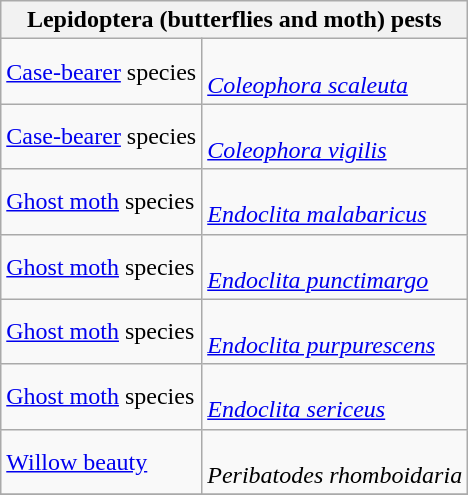<table class="wikitable" style="clear">
<tr>
<th colspan=2><strong>Lepidoptera (butterflies and moth) pests</strong><br></th>
</tr>
<tr>
<td><a href='#'>Case-bearer</a> species</td>
<td><br><em><a href='#'>Coleophora scaleuta</a></em></td>
</tr>
<tr>
<td><a href='#'>Case-bearer</a> species</td>
<td><br><em><a href='#'>Coleophora vigilis</a></em></td>
</tr>
<tr>
<td><a href='#'>Ghost moth</a> species</td>
<td><br><em><a href='#'>Endoclita malabaricus</a></em></td>
</tr>
<tr>
<td><a href='#'>Ghost moth</a> species</td>
<td><br><em><a href='#'>Endoclita punctimargo</a></em></td>
</tr>
<tr>
<td><a href='#'>Ghost moth</a> species</td>
<td><br><em><a href='#'>Endoclita purpurescens</a></em></td>
</tr>
<tr>
<td><a href='#'>Ghost moth</a> species</td>
<td><br><em><a href='#'>Endoclita sericeus</a></em></td>
</tr>
<tr>
<td><a href='#'>Willow beauty</a></td>
<td><br><em>Peribatodes rhomboidaria</em></td>
</tr>
<tr>
</tr>
</table>
